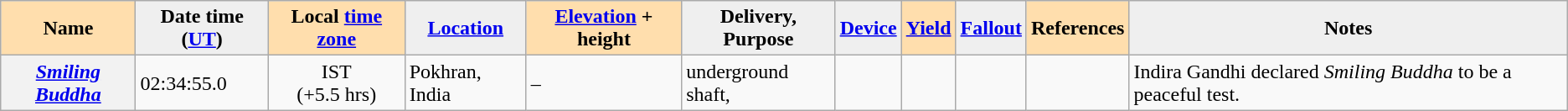<table class="wikitable sortable">
<tr>
<th style="background:#ffdead;">Name </th>
<th style="background:#efefef;">Date time (<a href='#'>UT</a>)</th>
<th style="background:#ffdead;">Local <a href='#'>time zone</a></th>
<th style="background:#efefef;"><a href='#'>Location</a></th>
<th style="background:#ffdead;"><a href='#'>Elevation</a> + height </th>
<th style="background:#efefef;">Delivery, <br>Purpose </th>
<th style="background:#efefef;"><a href='#'>Device</a></th>
<th style="background:#ffdead;"><a href='#'>Yield</a></th>
<th style="background:#efefef;" class="unsortable"><a href='#'>Fallout</a></th>
<th style="background:#ffdead;" class="unsortable">References</th>
<th style="background:#efefef;" class="unsortable">Notes</th>
</tr>
<tr>
<th><em><a href='#'>Smiling Buddha</a></em></th>
<td> 02:34:55.0</td>
<td style="text-align:center;">IST<br>(+5.5 hrs)</td>
<td>Pokhran, India </td>
<td> – </td>
<td>underground shaft,</td>
<td></td>
<td style="text-align:center;"></td>
<td></td>
<td></td>
<td>Indira Gandhi declared <em>Smiling Buddha</em> to be a peaceful test.</td>
</tr>
</table>
